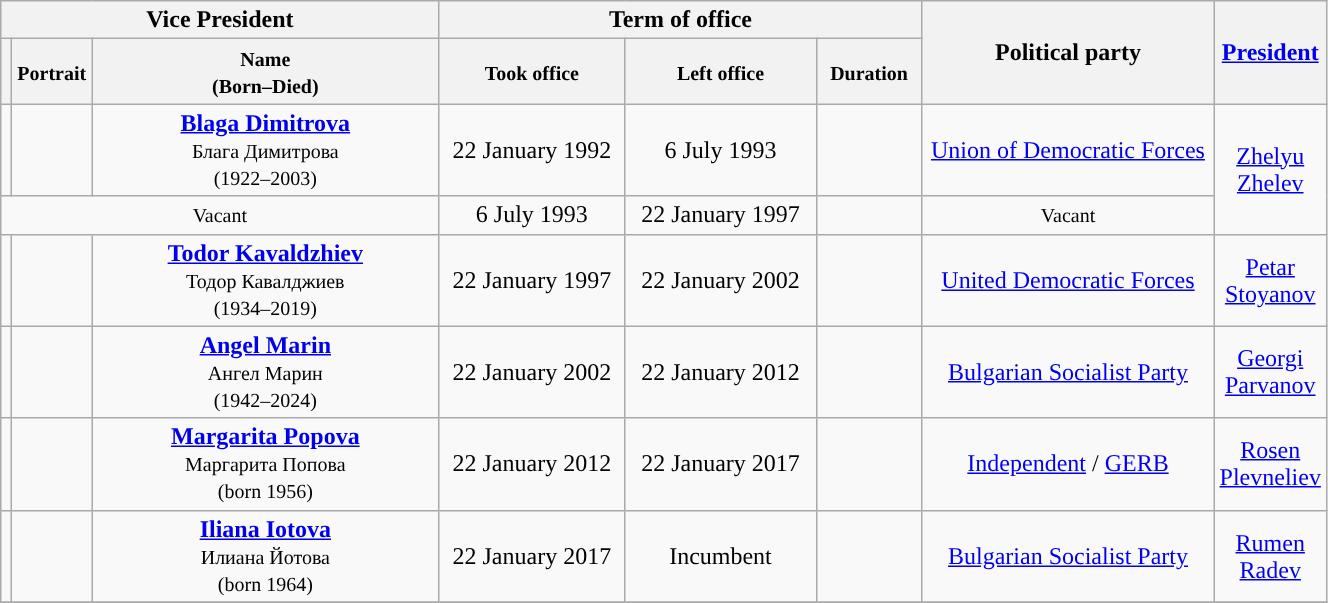<table class="wikitable" style="text-align:center; width:70%">
<tr>
<th width=35% colspan=3>Vice President</th>
<th width=40% colspan=3>Term of office</th>
<th width=25% rowspan=2>Political party</th>
<th width=25% rowspan=2><a href='#'>President</a></th>
</tr>
<tr>
<th></th>
<th><small>Portrait</small></th>
<th width=30%><small>Name<br>(Born–Died)</small></th>
<th><small>Took office</small></th>
<th><small>Left office</small></th>
<th><small>Duration</small></th>
</tr>
<tr>
<td style="background:"></td>
<td></td>
<td><strong><a href='#'>Blaga Dimitrova</a></strong><br><small>Блага Димитрова<br>(1922–2003)</small></td>
<td>22 January 1992</td>
<td>6 July 1993</td>
<td></td>
<td><a href='#'>Union of Democratic Forces</a></td>
<td rowspan=2><a href='#'>Zhelyu Zhelev</a></td>
</tr>
<tr>
<td align=center colspan=3><small>Vacant</small></td>
<td>6 July 1993</td>
<td>22 January 1997</td>
<td></td>
<td align=center><small>Vacant</small></td>
</tr>
<tr>
<td style="background:"></td>
<td></td>
<td><strong><a href='#'>Todor Kavaldzhiev</a></strong><br><small>Тодор Кавалджиев<br>(1934–2019)</small></td>
<td>22 January 1997</td>
<td>22 January 2002</td>
<td></td>
<td><a href='#'>United Democratic Forces</a></td>
<td><a href='#'>Petar Stoyanov</a></td>
</tr>
<tr>
<td style="background:"></td>
<td></td>
<td><strong><a href='#'>Angel Marin</a></strong><br><small>Ангел Марин<br>(1942–2024)</small></td>
<td>22 January 2002</td>
<td>22 January 2012</td>
<td></td>
<td><a href='#'>Bulgarian Socialist Party</a></td>
<td><a href='#'>Georgi Parvanov</a></td>
</tr>
<tr>
<td style="background:"></td>
<td></td>
<td><strong><a href='#'>Margarita Popova</a></strong><br><small>Маргарита Попова<br>(born 1956)</small></td>
<td>22 January 2012</td>
<td>22 January 2017</td>
<td></td>
<td><a href='#'>Independent</a> / <a href='#'>GERB</a></td>
<td><a href='#'>Rosen Plevneliev</a></td>
</tr>
<tr>
<td style="background:"></td>
<td></td>
<td><strong><a href='#'>Iliana Iotova</a></strong><br><small>Илиана Йотова<br>(born 1964)</small></td>
<td>22 January 2017</td>
<td>Incumbent</td>
<td></td>
<td><a href='#'>Bulgarian Socialist Party</a></td>
<td><a href='#'>Rumen Radev</a></td>
</tr>
<tr>
</tr>
</table>
